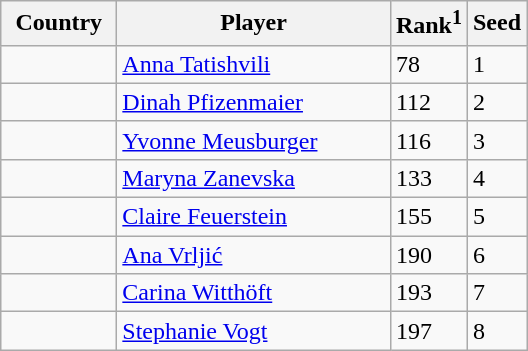<table class="sortable wikitable">
<tr>
<th width="70">Country</th>
<th width="175">Player</th>
<th>Rank<sup>1</sup></th>
<th>Seed</th>
</tr>
<tr>
<td></td>
<td><a href='#'>Anna Tatishvili</a></td>
<td>78</td>
<td>1</td>
</tr>
<tr>
<td></td>
<td><a href='#'>Dinah Pfizenmaier</a></td>
<td>112</td>
<td>2</td>
</tr>
<tr>
<td></td>
<td><a href='#'>Yvonne Meusburger</a></td>
<td>116</td>
<td>3</td>
</tr>
<tr>
<td></td>
<td><a href='#'>Maryna Zanevska</a></td>
<td>133</td>
<td>4</td>
</tr>
<tr>
<td></td>
<td><a href='#'>Claire Feuerstein</a></td>
<td>155</td>
<td>5</td>
</tr>
<tr>
<td></td>
<td><a href='#'>Ana Vrljić</a></td>
<td>190</td>
<td>6</td>
</tr>
<tr>
<td></td>
<td><a href='#'>Carina Witthöft</a></td>
<td>193</td>
<td>7</td>
</tr>
<tr>
<td></td>
<td><a href='#'>Stephanie Vogt</a></td>
<td>197</td>
<td>8</td>
</tr>
</table>
